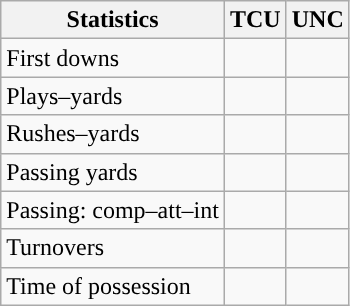<table class="wikitable" style="float:left">
<tr>
<th>Statistics</th>
<th>TCU</th>
<th>UNC</th>
</tr>
<tr>
<td>First downs</td>
<td></td>
<td></td>
</tr>
<tr>
<td>Plays–yards</td>
<td></td>
<td></td>
</tr>
<tr>
<td>Rushes–yards</td>
<td></td>
<td></td>
</tr>
<tr>
<td>Passing yards</td>
<td></td>
<td></td>
</tr>
<tr>
<td>Passing: comp–att–int</td>
<td></td>
<td></td>
</tr>
<tr>
<td>Turnovers</td>
<td></td>
<td></td>
</tr>
<tr>
<td>Time of possession</td>
<td></td>
<td></td>
</tr>
</table>
